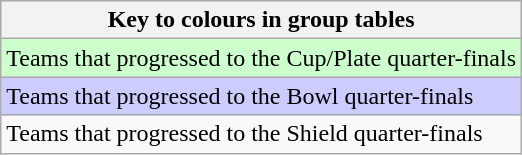<table class="wikitable">
<tr>
<th>Key to colours in group tables</th>
</tr>
<tr bgcolor=#ccffcc>
<td>Teams that progressed to the Cup/Plate quarter-finals</td>
</tr>
<tr bgcolor=#ccccff>
<td>Teams that progressed to the Bowl quarter-finals</td>
</tr>
<tr bgcolor=>
<td>Teams that progressed to the Shield quarter-finals</td>
</tr>
</table>
